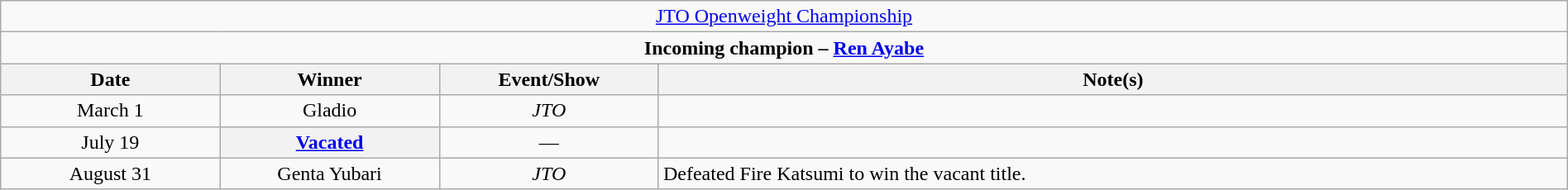<table class="wikitable" style="text-align:center; width:100%;">
<tr>
<td colspan="4" style="text-align: center;"><a href='#'>JTO Openweight Championship</a></td>
</tr>
<tr>
<td colspan="4" style="text-align: center;"><strong>Incoming champion – <a href='#'>Ren Ayabe</a></strong></td>
</tr>
<tr>
<th width=14%>Date</th>
<th width=14%>Winner</th>
<th width=14%>Event/Show</th>
<th width=58%>Note(s)</th>
</tr>
<tr>
<td>March 1</td>
<td>Gladio</td>
<td><em>JTO</em></td>
<td></td>
</tr>
<tr>
<td>July 19</td>
<th><a href='#'>Vacated</a></th>
<td>—</td>
<td></td>
</tr>
<tr>
<td>August 31</td>
<td>Genta Yubari</td>
<td><em>JTO</em></td>
<td align=left>Defeated Fire Katsumi to win the vacant title.</td>
</tr>
</table>
